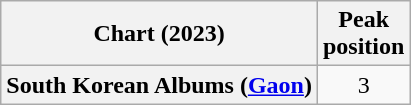<table class="wikitable plainrowheaders" style="text-align:center">
<tr>
<th scope="col">Chart (2023)</th>
<th scope="col">Peak<br>position</th>
</tr>
<tr>
<th scope="row">South Korean Albums (<a href='#'>Gaon</a>)</th>
<td>3</td>
</tr>
</table>
